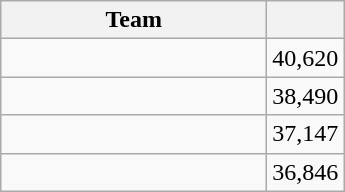<table class="wikitable" style="display:inline-table;">
<tr>
<th width=170>Team</th>
<th></th>
</tr>
<tr>
<td></td>
<td align=right>40,620</td>
</tr>
<tr>
<td></td>
<td align=right>38,490</td>
</tr>
<tr>
<td></td>
<td align=right>37,147</td>
</tr>
<tr>
<td></td>
<td align=right>36,846</td>
</tr>
</table>
